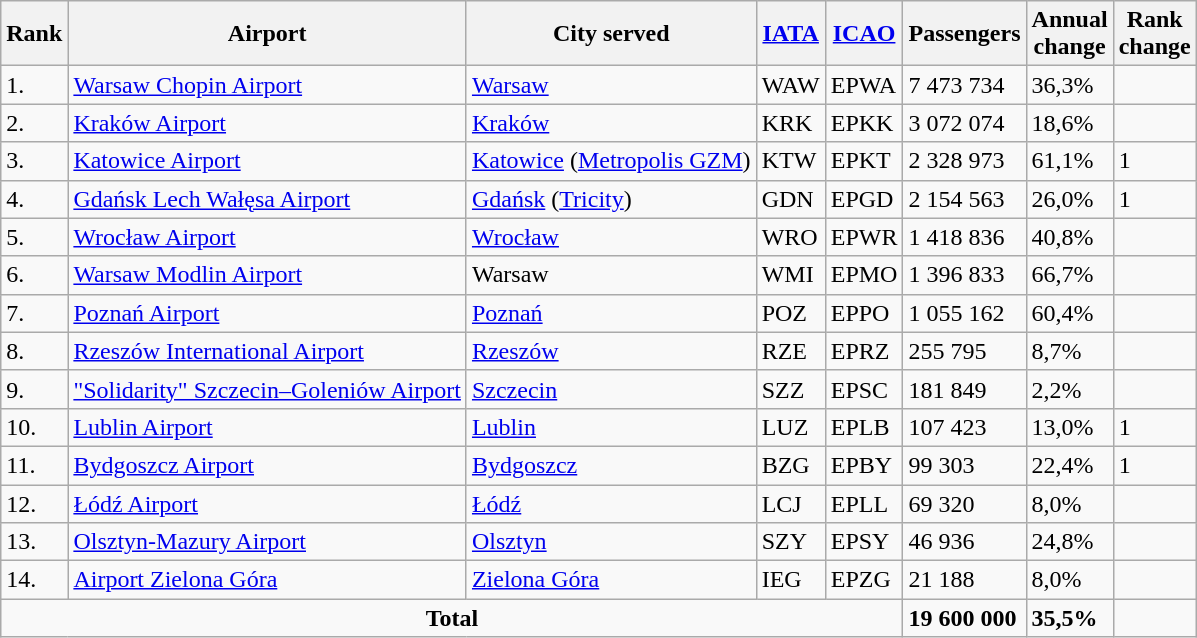<table class="wikitable sortable">
<tr>
<th>Rank</th>
<th>Airport</th>
<th>City served</th>
<th><a href='#'>IATA</a><br></th>
<th><a href='#'>ICAO</a><br></th>
<th>Passengers</th>
<th>Annual<br>change</th>
<th>Rank<br>change</th>
</tr>
<tr>
<td>1.</td>
<td><a href='#'>Warsaw Chopin Airport</a></td>
<td><a href='#'>Warsaw</a></td>
<td>WAW</td>
<td>EPWA</td>
<td>7 473 734</td>
<td>36,3%</td>
<td></td>
</tr>
<tr>
<td>2.</td>
<td><a href='#'>Kraków Airport</a></td>
<td><a href='#'>Kraków</a></td>
<td>KRK</td>
<td>EPKK</td>
<td>3 072 074</td>
<td>18,6%</td>
<td></td>
</tr>
<tr>
<td>3.</td>
<td><a href='#'>Katowice Airport</a></td>
<td><a href='#'>Katowice</a> (<a href='#'>Metropolis GZM</a>)</td>
<td>KTW</td>
<td>EPKT</td>
<td>2 328 973</td>
<td>61,1%</td>
<td>1</td>
</tr>
<tr>
<td>4.</td>
<td><a href='#'>Gdańsk Lech Wałęsa Airport</a></td>
<td><a href='#'>Gdańsk</a> (<a href='#'>Tricity</a>)</td>
<td>GDN</td>
<td>EPGD</td>
<td>2 154 563</td>
<td>26,0%</td>
<td>1</td>
</tr>
<tr>
<td>5.</td>
<td><a href='#'>Wrocław Airport</a></td>
<td><a href='#'>Wrocław</a></td>
<td>WRO</td>
<td>EPWR</td>
<td>1 418 836</td>
<td>40,8%</td>
<td></td>
</tr>
<tr>
<td>6.</td>
<td><a href='#'>Warsaw Modlin Airport</a></td>
<td>Warsaw</td>
<td>WMI</td>
<td>EPMO</td>
<td>1 396 833</td>
<td>66,7%</td>
<td></td>
</tr>
<tr>
<td>7.</td>
<td><a href='#'>Poznań Airport</a></td>
<td><a href='#'>Poznań</a></td>
<td>POZ</td>
<td>EPPO</td>
<td>1 055 162</td>
<td>60,4%</td>
<td></td>
</tr>
<tr>
<td>8.</td>
<td><a href='#'>Rzeszów International Airport</a></td>
<td><a href='#'>Rzeszów</a></td>
<td>RZE</td>
<td>EPRZ</td>
<td>255 795</td>
<td>8,7%</td>
<td></td>
</tr>
<tr>
<td>9.</td>
<td><a href='#'>"Solidarity" Szczecin–Goleniów Airport</a></td>
<td><a href='#'>Szczecin</a></td>
<td>SZZ</td>
<td>EPSC</td>
<td>181 849</td>
<td>2,2%</td>
<td></td>
</tr>
<tr>
<td>10.</td>
<td><a href='#'>Lublin Airport</a></td>
<td><a href='#'>Lublin</a></td>
<td>LUZ</td>
<td>EPLB</td>
<td>107 423</td>
<td>13,0%</td>
<td>1</td>
</tr>
<tr>
<td>11.</td>
<td><a href='#'>Bydgoszcz Airport</a></td>
<td><a href='#'>Bydgoszcz</a></td>
<td>BZG</td>
<td>EPBY</td>
<td>99 303</td>
<td>22,4%</td>
<td>1</td>
</tr>
<tr>
<td>12.</td>
<td><a href='#'>Łódź Airport</a></td>
<td><a href='#'>Łódź</a></td>
<td>LCJ</td>
<td>EPLL</td>
<td>69 320</td>
<td>8,0%</td>
<td></td>
</tr>
<tr>
<td>13.</td>
<td><a href='#'>Olsztyn-Mazury Airport</a></td>
<td><a href='#'>Olsztyn</a></td>
<td>SZY</td>
<td>EPSY</td>
<td>46 936</td>
<td>24,8%</td>
<td></td>
</tr>
<tr>
<td>14.</td>
<td><a href='#'>Airport Zielona Góra</a></td>
<td><a href='#'>Zielona Góra</a></td>
<td>IEG</td>
<td>EPZG</td>
<td>21 188</td>
<td>8,0%</td>
<td></td>
</tr>
<tr>
<td colspan=5 style="text-align:center"><strong>Total</strong></td>
<td><strong>19 600 000 </strong></td>
<td><strong>35,5%</strong></td>
</tr>
</table>
